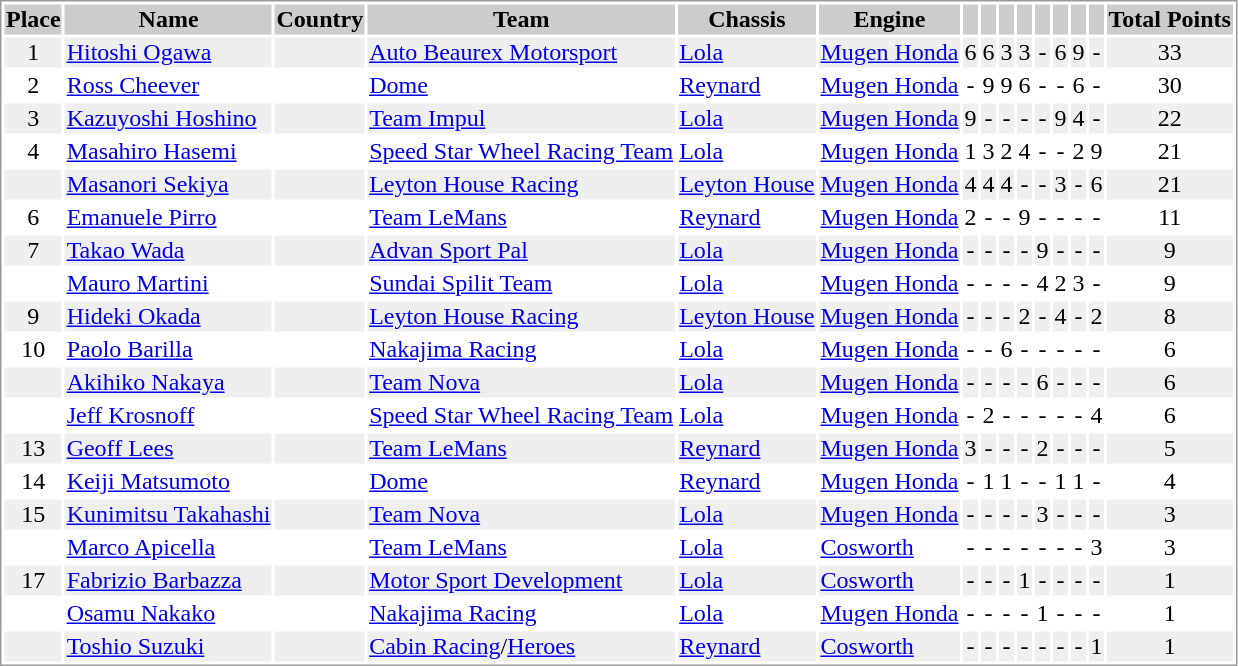<table border="0" style="border: 1px solid #999; background-color:#FFFFFF; text-align:center">
<tr align="center" style="background:#CCCCCC;">
<th>Place</th>
<th>Name</th>
<th>Country</th>
<th>Team</th>
<th>Chassis</th>
<th>Engine</th>
<th></th>
<th></th>
<th></th>
<th></th>
<th></th>
<th></th>
<th></th>
<th></th>
<th>Total Points</th>
</tr>
<tr style="background:#EFEFEF;">
<td>1</td>
<td align="left"><a href='#'>Hitoshi Ogawa</a></td>
<td align="left"></td>
<td align="left"><a href='#'>Auto Beaurex Motorsport</a></td>
<td align="left"><a href='#'>Lola</a></td>
<td align="left"><a href='#'>Mugen Honda</a></td>
<td>6</td>
<td>6</td>
<td>3</td>
<td>3</td>
<td>-</td>
<td>6</td>
<td>9</td>
<td>-</td>
<td>33</td>
</tr>
<tr>
<td>2</td>
<td align="left"><a href='#'>Ross Cheever</a></td>
<td align="left"></td>
<td align="left"><a href='#'>Dome</a></td>
<td align="left"><a href='#'>Reynard</a></td>
<td align="left"><a href='#'>Mugen Honda</a></td>
<td>-</td>
<td>9</td>
<td>9</td>
<td>6</td>
<td>-</td>
<td>-</td>
<td>6</td>
<td>-</td>
<td>30</td>
</tr>
<tr style="background:#EFEFEF;">
<td>3</td>
<td align="left"><a href='#'>Kazuyoshi Hoshino</a></td>
<td align="left"></td>
<td align="left"><a href='#'>Team Impul</a></td>
<td align="left"><a href='#'>Lola</a></td>
<td align="left"><a href='#'>Mugen Honda</a></td>
<td>9</td>
<td>-</td>
<td>-</td>
<td>-</td>
<td>-</td>
<td>9</td>
<td>4</td>
<td>-</td>
<td>22</td>
</tr>
<tr>
<td>4</td>
<td align="left"><a href='#'>Masahiro Hasemi</a></td>
<td align="left"></td>
<td align="left"><a href='#'>Speed Star Wheel Racing Team</a></td>
<td align="left"><a href='#'>Lola</a></td>
<td align="left"><a href='#'>Mugen Honda</a></td>
<td>1</td>
<td>3</td>
<td>2</td>
<td>4</td>
<td>-</td>
<td>-</td>
<td>2</td>
<td>9</td>
<td>21</td>
</tr>
<tr style="background:#EFEFEF;">
<td></td>
<td align="left"><a href='#'>Masanori Sekiya</a></td>
<td align="left"></td>
<td align="left"><a href='#'>Leyton House Racing</a></td>
<td align="left"><a href='#'>Leyton House</a></td>
<td align="left"><a href='#'>Mugen Honda</a></td>
<td>4</td>
<td>4</td>
<td>4</td>
<td>-</td>
<td>-</td>
<td>3</td>
<td>-</td>
<td>6</td>
<td>21</td>
</tr>
<tr>
<td>6</td>
<td align="left"><a href='#'>Emanuele Pirro</a></td>
<td align="left"></td>
<td align="left"><a href='#'>Team LeMans</a></td>
<td align="left"><a href='#'>Reynard</a></td>
<td align="left"><a href='#'>Mugen Honda</a></td>
<td>2</td>
<td>-</td>
<td>-</td>
<td>9</td>
<td>-</td>
<td>-</td>
<td>-</td>
<td>-</td>
<td>11</td>
</tr>
<tr style="background:#EFEFEF;">
<td>7</td>
<td align="left"><a href='#'>Takao Wada</a></td>
<td align="left"></td>
<td align="left"><a href='#'>Advan Sport Pal</a></td>
<td align="left"><a href='#'>Lola</a></td>
<td align="left"><a href='#'>Mugen Honda</a></td>
<td>-</td>
<td>-</td>
<td>-</td>
<td>-</td>
<td>9</td>
<td>-</td>
<td>-</td>
<td>-</td>
<td>9</td>
</tr>
<tr>
<td></td>
<td align="left"><a href='#'>Mauro Martini</a></td>
<td align="left"></td>
<td align="left"><a href='#'>Sundai Spilit Team</a></td>
<td align="left"><a href='#'>Lola</a></td>
<td align="left"><a href='#'>Mugen Honda</a></td>
<td>-</td>
<td>-</td>
<td>-</td>
<td>-</td>
<td>4</td>
<td>2</td>
<td>3</td>
<td>-</td>
<td>9</td>
</tr>
<tr style="background:#EFEFEF;">
<td>9</td>
<td align="left"><a href='#'>Hideki Okada</a></td>
<td align="left"></td>
<td align="left"><a href='#'>Leyton House Racing</a></td>
<td align="left"><a href='#'>Leyton House</a></td>
<td align="left"><a href='#'>Mugen Honda</a></td>
<td>-</td>
<td>-</td>
<td>-</td>
<td>2</td>
<td>-</td>
<td>4</td>
<td>-</td>
<td>2</td>
<td>8</td>
</tr>
<tr>
<td>10</td>
<td align="left"><a href='#'>Paolo Barilla</a></td>
<td align="left"></td>
<td align="left"><a href='#'>Nakajima Racing</a></td>
<td align="left"><a href='#'>Lola</a></td>
<td align="left"><a href='#'>Mugen Honda</a></td>
<td>-</td>
<td>-</td>
<td>6</td>
<td>-</td>
<td>-</td>
<td>-</td>
<td>-</td>
<td>-</td>
<td>6</td>
</tr>
<tr style="background:#EFEFEF;">
<td></td>
<td align="left"><a href='#'>Akihiko Nakaya</a></td>
<td align="left"></td>
<td align="left"><a href='#'>Team Nova</a></td>
<td align="left"><a href='#'>Lola</a></td>
<td align="left"><a href='#'>Mugen Honda</a></td>
<td>-</td>
<td>-</td>
<td>-</td>
<td>-</td>
<td>6</td>
<td>-</td>
<td>-</td>
<td>-</td>
<td>6</td>
</tr>
<tr>
<td></td>
<td align="left"><a href='#'>Jeff Krosnoff</a></td>
<td align="left"></td>
<td align="left"><a href='#'>Speed Star Wheel Racing Team</a></td>
<td align="left"><a href='#'>Lola</a></td>
<td align="left"><a href='#'>Mugen Honda</a></td>
<td>-</td>
<td>2</td>
<td>-</td>
<td>-</td>
<td>-</td>
<td>-</td>
<td>-</td>
<td>4</td>
<td>6</td>
</tr>
<tr style="background:#EFEFEF;">
<td>13</td>
<td align="left"><a href='#'>Geoff Lees</a></td>
<td align="left"></td>
<td align="left"><a href='#'>Team LeMans</a></td>
<td align="left"><a href='#'>Reynard</a></td>
<td align="left"><a href='#'>Mugen Honda</a></td>
<td>3</td>
<td>-</td>
<td>-</td>
<td>-</td>
<td>2</td>
<td>-</td>
<td>-</td>
<td>-</td>
<td>5</td>
</tr>
<tr>
<td>14</td>
<td align="left"><a href='#'>Keiji Matsumoto</a></td>
<td align="left"></td>
<td align="left"><a href='#'>Dome</a></td>
<td align="left"><a href='#'>Reynard</a></td>
<td align="left"><a href='#'>Mugen Honda</a></td>
<td>-</td>
<td>1</td>
<td>1</td>
<td>-</td>
<td>-</td>
<td>1</td>
<td>1</td>
<td>-</td>
<td>4</td>
</tr>
<tr style="background:#EFEFEF;">
<td>15</td>
<td align="left"><a href='#'>Kunimitsu Takahashi</a></td>
<td align="left"></td>
<td align="left"><a href='#'>Team Nova</a></td>
<td align="left"><a href='#'>Lola</a></td>
<td align="left"><a href='#'>Mugen Honda</a></td>
<td>-</td>
<td>-</td>
<td>-</td>
<td>-</td>
<td>3</td>
<td>-</td>
<td>-</td>
<td>-</td>
<td>3</td>
</tr>
<tr>
<td></td>
<td align="left"><a href='#'>Marco Apicella</a></td>
<td align="left"></td>
<td align="left"><a href='#'>Team LeMans</a></td>
<td align="left"><a href='#'>Lola</a></td>
<td align="left"><a href='#'>Cosworth</a></td>
<td>-</td>
<td>-</td>
<td>-</td>
<td>-</td>
<td>-</td>
<td>-</td>
<td>-</td>
<td>3</td>
<td>3</td>
</tr>
<tr style="background:#EFEFEF;">
<td>17</td>
<td align="left"><a href='#'>Fabrizio Barbazza</a></td>
<td align="left"></td>
<td align="left"><a href='#'>Motor Sport Development</a></td>
<td align="left"><a href='#'>Lola</a></td>
<td align="left"><a href='#'>Cosworth</a></td>
<td>-</td>
<td>-</td>
<td>-</td>
<td>1</td>
<td>-</td>
<td>-</td>
<td>-</td>
<td>-</td>
<td>1</td>
</tr>
<tr>
<td></td>
<td align="left"><a href='#'>Osamu Nakako</a></td>
<td align="left"></td>
<td align="left"><a href='#'>Nakajima Racing</a></td>
<td align="left"><a href='#'>Lola</a></td>
<td align="left"><a href='#'>Mugen Honda</a></td>
<td>-</td>
<td>-</td>
<td>-</td>
<td>-</td>
<td>1</td>
<td>-</td>
<td>-</td>
<td>-</td>
<td>1</td>
</tr>
<tr style="background:#EFEFEF;">
<td></td>
<td align="left"><a href='#'>Toshio Suzuki</a></td>
<td align="left"></td>
<td align="left"><a href='#'>Cabin Racing</a>/<a href='#'>Heroes</a></td>
<td align="left"><a href='#'>Reynard</a></td>
<td align="left"><a href='#'>Cosworth</a></td>
<td>-</td>
<td>-</td>
<td>-</td>
<td>-</td>
<td>-</td>
<td>-</td>
<td>-</td>
<td>1</td>
<td>1</td>
</tr>
</table>
